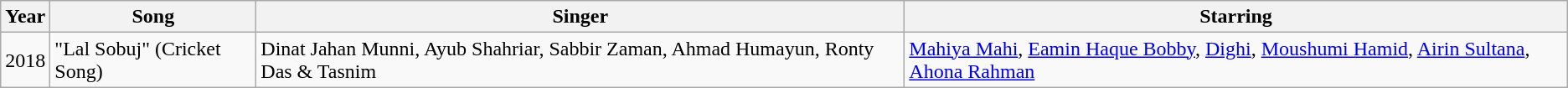<table class="wikitable">
<tr>
<th>Year</th>
<th>Song</th>
<th>Singer</th>
<th>Starring</th>
</tr>
<tr>
<td>2018</td>
<td>"Lal Sobuj" (Cricket Song)</td>
<td>Dinat Jahan Munni, Ayub Shahriar, Sabbir Zaman, Ahmad Humayun, Ronty Das & Tasnim</td>
<td><a href='#'>Mahiya Mahi</a>, <a href='#'>Eamin Haque Bobby</a>, <a href='#'>Dighi</a>, <a href='#'>Moushumi Hamid</a>, <a href='#'>Airin Sultana</a>, <a href='#'>Ahona Rahman</a></td>
</tr>
</table>
